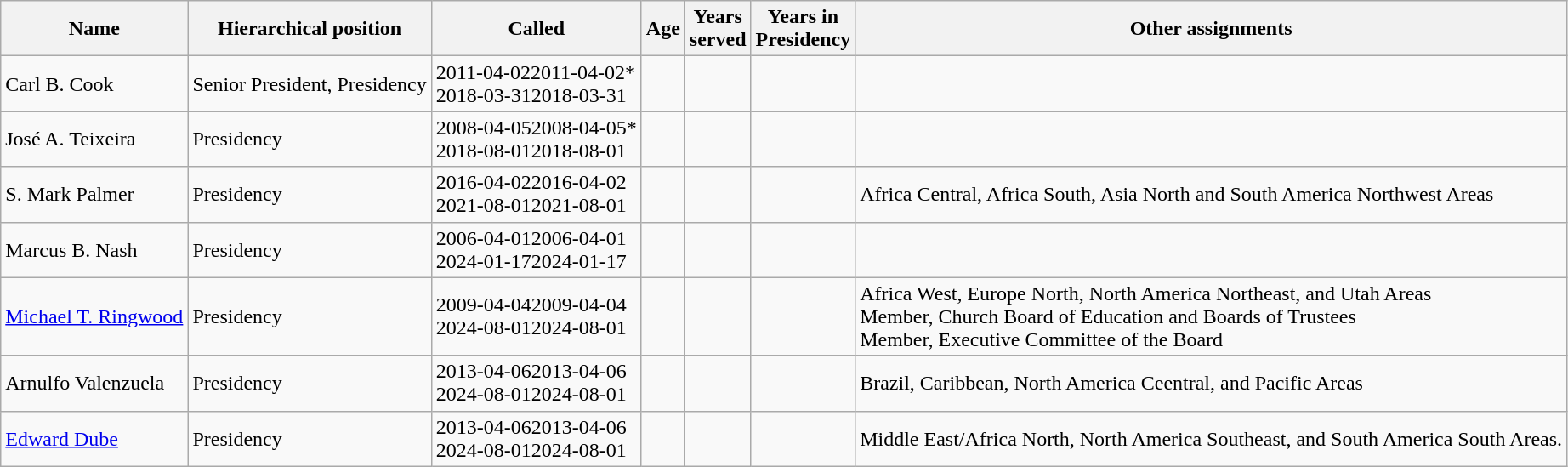<table class="wikitable sortable">
<tr>
<th>Name</th>
<th>Hierarchical position</th>
<th>Called</th>
<th>Age</th>
<th>Years<br>served</th>
<th>Years in<br>Presidency</th>
<th>Other assignments</th>
</tr>
<tr>
<td>Carl B. Cook</td>
<td>Senior President, Presidency</td>
<td><span>2011-04-02</span>2011-04-02*<br><span>2018-03-31</span>2018-03-31</td>
<td></td>
<td></td>
<td></td>
<td></td>
</tr>
<tr>
<td>José A. Teixeira</td>
<td>Presidency</td>
<td><span>2008-04-05</span>2008-04-05*<br><span>2018-08-01</span>2018-08-01</td>
<td></td>
<td></td>
<td></td>
<td></td>
</tr>
<tr>
<td>S. Mark Palmer</td>
<td>Presidency</td>
<td><span>2016-04-02</span>2016-04-02<br><span>2021-08-01</span>2021-08-01</td>
<td></td>
<td></td>
<td></td>
<td>Africa Central, Africa South, Asia North and South America Northwest Areas</td>
</tr>
<tr>
<td>Marcus B. Nash</td>
<td>Presidency</td>
<td><span>2006-04-01</span>2006-04-01<br><span>2024-01-17</span>2024-01-17</td>
<td></td>
<td></td>
<td></td>
<td></td>
</tr>
<tr>
<td><a href='#'>Michael T. Ringwood</a></td>
<td>Presidency</td>
<td><span>2009-04-04</span>2009-04-04<br><span>2024-08-01</span>2024-08-01</td>
<td></td>
<td></td>
<td></td>
<td>Africa West, Europe North, North America Northeast, and Utah Areas<br>Member, Church Board of Education and Boards of Trustees<br>Member, Executive Committee of the Board</td>
</tr>
<tr>
<td>Arnulfo Valenzuela</td>
<td>Presidency</td>
<td><span>2013-04-06</span>2013-04-06<br><span>2024-08-01</span>2024-08-01</td>
<td></td>
<td></td>
<td></td>
<td>Brazil, Caribbean, North America Ceentral, and Pacific Areas</td>
</tr>
<tr>
<td><a href='#'>Edward Dube</a></td>
<td>Presidency</td>
<td><span>2013-04-06</span>2013-04-06<br><span>2024-08-01</span>2024-08-01</td>
<td></td>
<td></td>
<td></td>
<td>Middle East/Africa North, North America Southeast, and South America South Areas.</td>
</tr>
</table>
